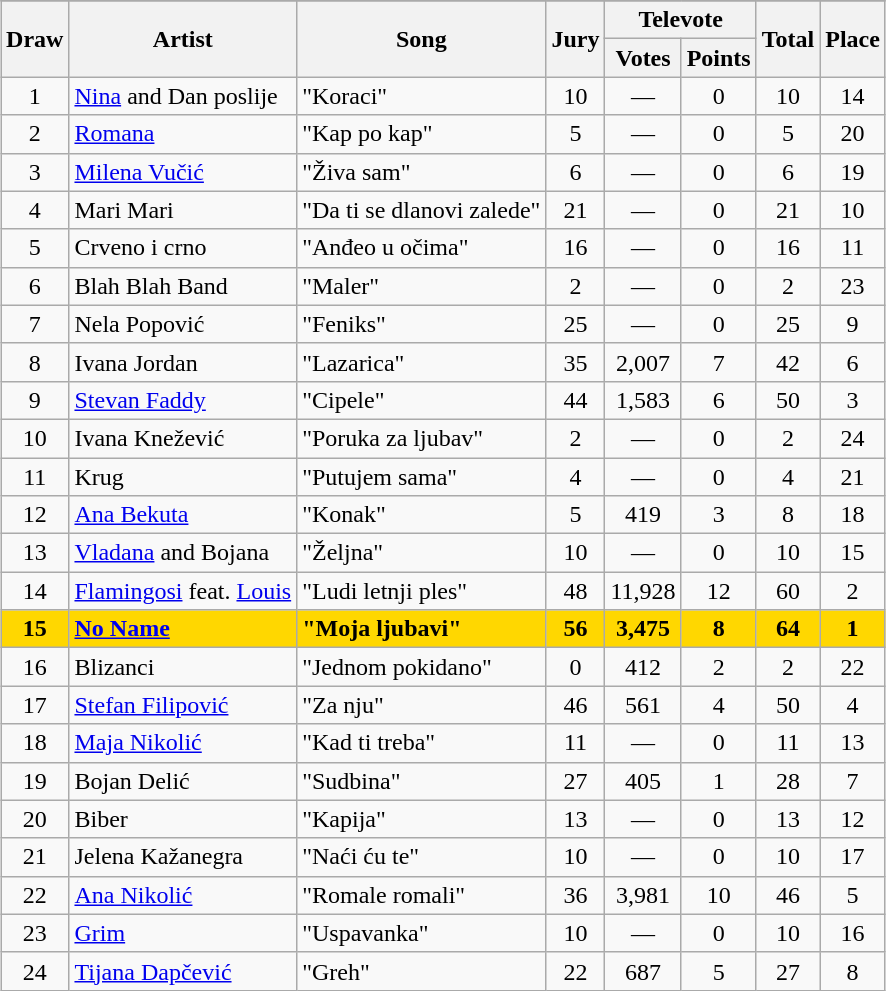<table class="sortable wikitable" style="margin: 1em auto 1em auto; text-align:center">
<tr>
</tr>
<tr>
<th rowspan="2">Draw</th>
<th rowspan="2">Artist</th>
<th rowspan="2">Song</th>
<th rowspan="2">Jury</th>
<th colspan="2">Televote</th>
<th rowspan="2">Total</th>
<th rowspan="2">Place</th>
</tr>
<tr>
<th>Votes</th>
<th>Points</th>
</tr>
<tr>
<td>1</td>
<td align="left"><a href='#'>Nina</a> and Dan poslije</td>
<td align="left">"Koraci"</td>
<td>10</td>
<td data-sort-value="0">—</td>
<td>0</td>
<td>10</td>
<td>14</td>
</tr>
<tr>
<td>2</td>
<td align="left"><a href='#'>Romana</a></td>
<td align="left">"Kap po kap"</td>
<td>5</td>
<td data-sort-value="0">—</td>
<td>0</td>
<td>5</td>
<td>20</td>
</tr>
<tr>
<td>3</td>
<td align="left"><a href='#'>Milena Vučić</a></td>
<td align="left">"Živa sam"</td>
<td>6</td>
<td data-sort-value="0">—</td>
<td>0</td>
<td>6</td>
<td>19</td>
</tr>
<tr>
<td>4</td>
<td align="left">Mari Mari</td>
<td align="left">"Da ti se dlanovi zalede"</td>
<td>21</td>
<td data-sort-value="0">—</td>
<td>0</td>
<td>21</td>
<td>10</td>
</tr>
<tr>
<td>5</td>
<td align="left">Crveno i crno</td>
<td align="left">"Anđeo u očima"</td>
<td>16</td>
<td data-sort-value="0">—</td>
<td>0</td>
<td>16</td>
<td>11</td>
</tr>
<tr>
<td>6</td>
<td align="left">Blah Blah Band</td>
<td align="left">"Maler"</td>
<td>2</td>
<td data-sort-value="0">—</td>
<td>0</td>
<td>2</td>
<td>23</td>
</tr>
<tr>
<td>7</td>
<td align="left">Nela Popović</td>
<td align="left">"Feniks"</td>
<td>25</td>
<td data-sort-value="0">—</td>
<td>0</td>
<td>25</td>
<td>9</td>
</tr>
<tr>
<td>8</td>
<td align="left">Ivana Jordan</td>
<td align="left">"Lazarica"</td>
<td>35</td>
<td>2,007</td>
<td>7</td>
<td>42</td>
<td>6</td>
</tr>
<tr>
<td>9</td>
<td align="left"><a href='#'>Stevan Faddy</a></td>
<td align="left">"Cipele"</td>
<td>44</td>
<td>1,583</td>
<td>6</td>
<td>50</td>
<td>3</td>
</tr>
<tr>
<td>10</td>
<td align="left">Ivana Knežević</td>
<td align="left">"Poruka za ljubav"</td>
<td>2</td>
<td data-sort-value="0">—</td>
<td>0</td>
<td>2</td>
<td>24</td>
</tr>
<tr>
<td>11</td>
<td align="left">Krug</td>
<td align="left">"Putujem sama"</td>
<td>4</td>
<td data-sort-value="0">—</td>
<td>0</td>
<td>4</td>
<td>21</td>
</tr>
<tr>
<td>12</td>
<td align="left"><a href='#'>Ana Bekuta</a></td>
<td align="left">"Konak"</td>
<td>5</td>
<td>419</td>
<td>3</td>
<td>8</td>
<td>18</td>
</tr>
<tr>
<td>13</td>
<td align="left"><a href='#'>Vladana</a> and Bojana</td>
<td align="left">"Željna"</td>
<td>10</td>
<td data-sort-value="0">—</td>
<td>0</td>
<td>10</td>
<td>15</td>
</tr>
<tr>
<td>14</td>
<td align="left"><a href='#'>Flamingosi</a> feat. <a href='#'>Louis</a></td>
<td align="left">"Ludi letnji ples"</td>
<td>48</td>
<td>11,928</td>
<td>12</td>
<td>60</td>
<td>2</td>
</tr>
<tr style="font-weight:bold; background:gold;">
<td>15</td>
<td align="left"><a href='#'>No Name</a></td>
<td align="left">"Moja ljubavi"</td>
<td>56</td>
<td>3,475</td>
<td>8</td>
<td>64</td>
<td>1</td>
</tr>
<tr>
<td>16</td>
<td align="left">Blizanci</td>
<td align="left">"Jednom pokidano"</td>
<td>0</td>
<td>412</td>
<td>2</td>
<td>2</td>
<td>22</td>
</tr>
<tr>
<td>17</td>
<td align="left"><a href='#'>Stefan Filipović</a></td>
<td align="left">"Za nju"</td>
<td>46</td>
<td>561</td>
<td>4</td>
<td>50</td>
<td>4</td>
</tr>
<tr>
<td>18</td>
<td align="left"><a href='#'>Maja Nikolić</a></td>
<td align="left">"Kad ti treba"</td>
<td>11</td>
<td data-sort-value="0">—</td>
<td>0</td>
<td>11</td>
<td>13</td>
</tr>
<tr>
<td>19</td>
<td align="left">Bojan Delić</td>
<td align="left">"Sudbina"</td>
<td>27</td>
<td>405</td>
<td>1</td>
<td>28</td>
<td>7</td>
</tr>
<tr>
<td>20</td>
<td align="left">Biber</td>
<td align="left">"Kapija"</td>
<td>13</td>
<td data-sort-value="0">—</td>
<td>0</td>
<td>13</td>
<td>12</td>
</tr>
<tr>
<td>21</td>
<td align="left">Jelena Kažanegra</td>
<td align="left">"Naći ću te"</td>
<td>10</td>
<td data-sort-value="0">—</td>
<td>0</td>
<td>10</td>
<td>17</td>
</tr>
<tr>
<td>22</td>
<td align="left"><a href='#'>Ana Nikolić</a></td>
<td align="left">"Romale romali"</td>
<td>36</td>
<td>3,981</td>
<td>10</td>
<td>46</td>
<td>5</td>
</tr>
<tr>
<td>23</td>
<td align="left"><a href='#'>Grim</a></td>
<td align="left">"Uspavanka"</td>
<td>10</td>
<td data-sort-value="0">—</td>
<td>0</td>
<td>10</td>
<td>16</td>
</tr>
<tr>
<td>24</td>
<td align="left"><a href='#'>Tijana Dapčević</a></td>
<td align="left">"Greh"</td>
<td>22</td>
<td>687</td>
<td>5</td>
<td>27</td>
<td>8</td>
</tr>
</table>
